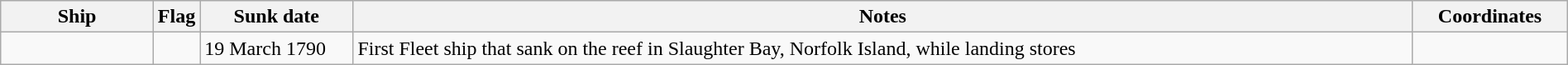<table class=wikitable | style = "width:100%">
<tr>
<th style="width:10%">Ship</th>
<th>Flag</th>
<th style="width:10%">Sunk date</th>
<th style="width:70%">Notes</th>
<th style="width:10%">Coordinates</th>
</tr>
<tr>
<td></td>
<td></td>
<td>19 March 1790</td>
<td>First Fleet ship that sank on the reef in Slaughter Bay, Norfolk Island, while landing stores</td>
<td></td>
</tr>
</table>
